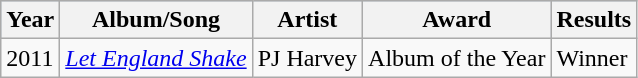<table class="wikitable">
<tr style="background:#b0c4de; text-align:center;">
<th>Year</th>
<th>Album/Song</th>
<th>Artist</th>
<th>Award</th>
<th>Results</th>
</tr>
<tr>
<td>2011</td>
<td><em><a href='#'>Let England Shake</a></em></td>
<td>PJ Harvey</td>
<td>Album of the Year</td>
<td>Winner</td>
</tr>
</table>
